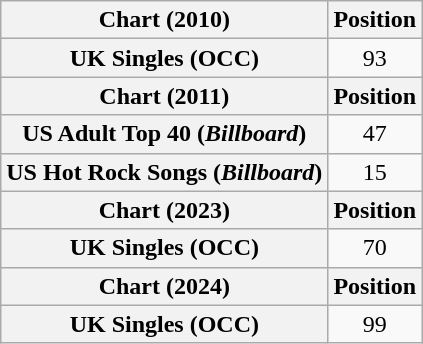<table class="wikitable plainrowheaders" style="text-align:center">
<tr>
<th scope="col">Chart (2010)</th>
<th scope="col">Position</th>
</tr>
<tr>
<th scope="row">UK Singles (OCC)</th>
<td>93</td>
</tr>
<tr>
<th scope="col">Chart (2011)</th>
<th scope="col">Position</th>
</tr>
<tr>
<th scope="row">US Adult Top 40 (<em>Billboard</em>)</th>
<td>47</td>
</tr>
<tr>
<th scope="row">US Hot Rock Songs (<em>Billboard</em>)</th>
<td>15</td>
</tr>
<tr>
<th scope="col">Chart (2023)</th>
<th scope="col">Position</th>
</tr>
<tr>
<th scope="row">UK Singles (OCC)</th>
<td>70</td>
</tr>
<tr>
<th scope="col">Chart (2024)</th>
<th scope="col">Position</th>
</tr>
<tr>
<th scope="row">UK Singles (OCC)</th>
<td>99</td>
</tr>
</table>
